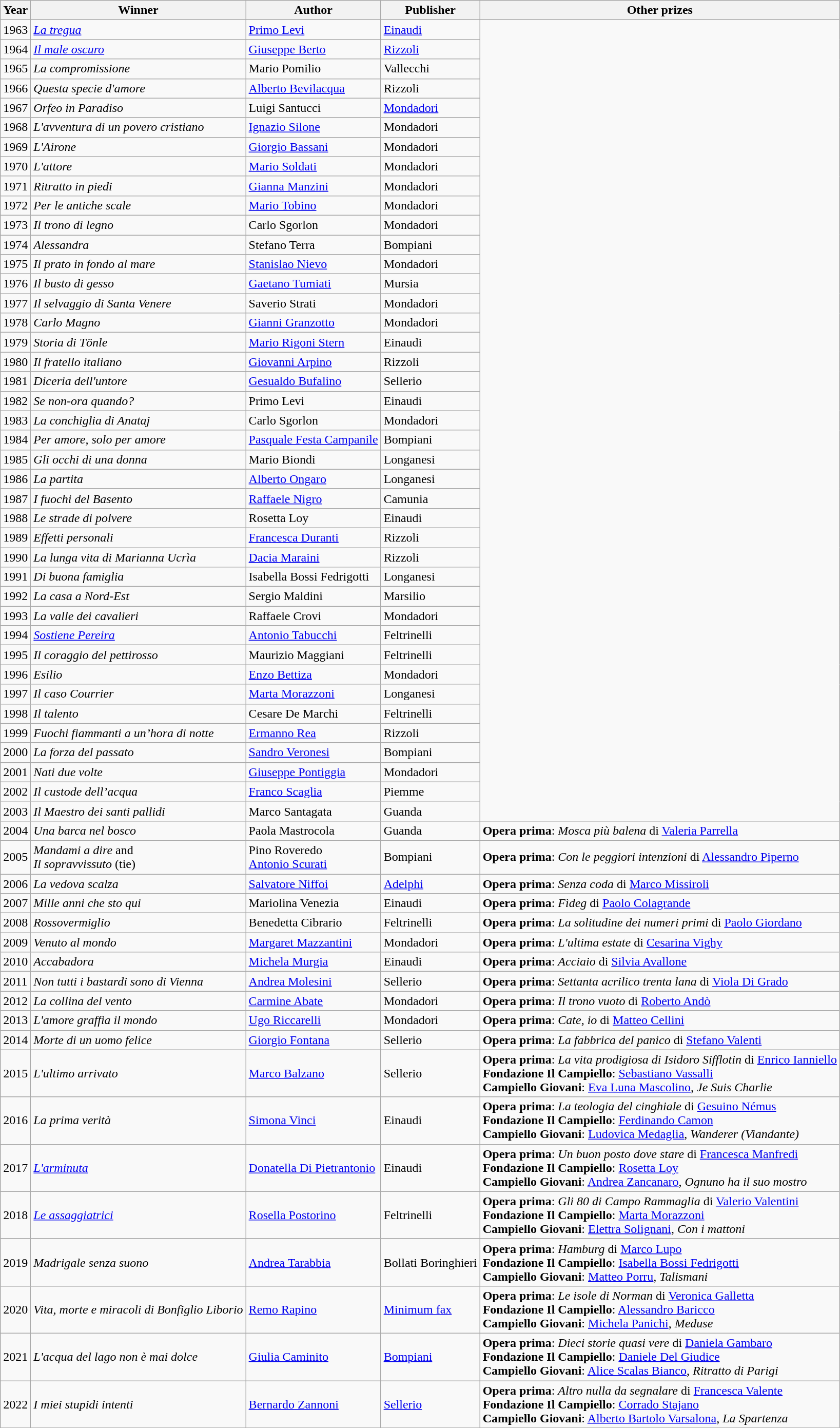<table class="wikitable">
<tr>
<th>Year</th>
<th>Winner</th>
<th>Author</th>
<th>Publisher</th>
<th>Other prizes</th>
</tr>
<tr>
<td>1963</td>
<td><em><a href='#'>La tregua</a></em></td>
<td><a href='#'>Primo Levi</a></td>
<td><a href='#'>Einaudi</a></td>
</tr>
<tr>
<td>1964</td>
<td><em><a href='#'>Il male oscuro</a></em></td>
<td><a href='#'>Giuseppe Berto</a></td>
<td><a href='#'>Rizzoli</a></td>
</tr>
<tr>
<td>1965</td>
<td><em>La compromissione</em></td>
<td>Mario Pomilio</td>
<td>Vallecchi</td>
</tr>
<tr>
<td>1966</td>
<td><em>Questa specie d'amore</em></td>
<td><a href='#'>Alberto Bevilacqua</a></td>
<td>Rizzoli</td>
</tr>
<tr>
<td>1967</td>
<td><em>Orfeo in Paradiso</em></td>
<td>Luigi Santucci</td>
<td><a href='#'>Mondadori</a></td>
</tr>
<tr>
<td>1968</td>
<td><em>L'avventura di un povero cristiano</em></td>
<td><a href='#'>Ignazio Silone</a></td>
<td>Mondadori</td>
</tr>
<tr>
<td>1969</td>
<td><em>L'Airone</em></td>
<td><a href='#'>Giorgio Bassani</a></td>
<td>Mondadori</td>
</tr>
<tr>
<td>1970</td>
<td><em>L'attore</em></td>
<td><a href='#'>Mario Soldati</a></td>
<td>Mondadori</td>
</tr>
<tr>
<td>1971</td>
<td><em>Ritratto in piedi</em></td>
<td><a href='#'>Gianna Manzini</a></td>
<td>Mondadori</td>
</tr>
<tr>
<td>1972</td>
<td><em>Per le antiche scale</em></td>
<td><a href='#'>Mario Tobino</a></td>
<td>Mondadori</td>
</tr>
<tr>
<td>1973</td>
<td><em>Il trono di legno</em></td>
<td>Carlo Sgorlon</td>
<td>Mondadori</td>
</tr>
<tr>
<td>1974</td>
<td><em>Alessandra</em></td>
<td>Stefano Terra</td>
<td>Bompiani</td>
</tr>
<tr>
<td>1975</td>
<td><em>Il prato in fondo al mare</em></td>
<td><a href='#'>Stanislao Nievo</a></td>
<td>Mondadori</td>
</tr>
<tr>
<td>1976</td>
<td><em>Il busto di gesso</em></td>
<td><a href='#'>Gaetano Tumiati</a></td>
<td>Mursia</td>
</tr>
<tr>
<td>1977</td>
<td><em>Il selvaggio di Santa Venere</em></td>
<td>Saverio Strati</td>
<td>Mondadori</td>
</tr>
<tr>
<td>1978</td>
<td><em>Carlo Magno</em></td>
<td><a href='#'>Gianni Granzotto</a></td>
<td>Mondadori</td>
</tr>
<tr>
<td>1979</td>
<td><em>Storia di Tönle</em></td>
<td><a href='#'>Mario Rigoni Stern</a></td>
<td>Einaudi</td>
</tr>
<tr>
<td>1980</td>
<td><em>Il fratello italiano</em></td>
<td><a href='#'>Giovanni Arpino</a></td>
<td>Rizzoli</td>
</tr>
<tr>
<td>1981</td>
<td><em>Diceria dell'untore</em></td>
<td><a href='#'>Gesualdo Bufalino</a></td>
<td>Sellerio</td>
</tr>
<tr>
<td>1982</td>
<td><em>Se non-ora quando?</em></td>
<td>Primo Levi</td>
<td>Einaudi</td>
</tr>
<tr>
<td>1983</td>
<td><em>La conchiglia di Anataj</em></td>
<td>Carlo Sgorlon</td>
<td>Mondadori</td>
</tr>
<tr>
<td>1984</td>
<td><em>Per amore, solo per amore</em></td>
<td><a href='#'>Pasquale Festa Campanile</a></td>
<td>Bompiani</td>
</tr>
<tr>
<td>1985</td>
<td><em>Gli occhi di una donna</em></td>
<td>Mario Biondi</td>
<td>Longanesi</td>
</tr>
<tr>
<td>1986</td>
<td><em>La partita</em></td>
<td><a href='#'>Alberto Ongaro</a></td>
<td>Longanesi</td>
</tr>
<tr>
<td>1987</td>
<td><em>I fuochi del Basento</em></td>
<td><a href='#'>Raffaele Nigro</a></td>
<td>Camunia</td>
</tr>
<tr>
<td>1988</td>
<td><em>Le strade di polvere</em></td>
<td>Rosetta Loy</td>
<td>Einaudi</td>
</tr>
<tr>
<td>1989</td>
<td><em>Effetti personali</em></td>
<td><a href='#'>Francesca Duranti</a></td>
<td>Rizzoli</td>
</tr>
<tr>
<td>1990</td>
<td><em>La lunga vita di Marianna Ucrìa</em></td>
<td><a href='#'>Dacia Maraini</a></td>
<td>Rizzoli</td>
</tr>
<tr>
<td>1991</td>
<td><em>Di buona famiglia</em></td>
<td>Isabella Bossi Fedrigotti</td>
<td>Longanesi</td>
</tr>
<tr>
<td>1992</td>
<td><em>La casa a Nord-Est</em></td>
<td>Sergio Maldini</td>
<td>Marsilio</td>
</tr>
<tr>
<td>1993</td>
<td><em>La valle dei cavalieri</em></td>
<td>Raffaele Crovi</td>
<td>Mondadori</td>
</tr>
<tr>
<td>1994</td>
<td><em><a href='#'>Sostiene Pereira</a></em></td>
<td><a href='#'>Antonio Tabucchi</a></td>
<td>Feltrinelli</td>
</tr>
<tr>
<td>1995</td>
<td><em>Il coraggio del pettirosso</em></td>
<td>Maurizio Maggiani</td>
<td>Feltrinelli</td>
</tr>
<tr>
<td>1996</td>
<td><em>Esilio</em></td>
<td><a href='#'>Enzo Bettiza</a></td>
<td>Mondadori</td>
</tr>
<tr>
<td>1997</td>
<td><em>Il caso Courrier</em></td>
<td><a href='#'>Marta Morazzoni</a></td>
<td>Longanesi</td>
</tr>
<tr>
<td>1998</td>
<td><em>Il talento</em></td>
<td>Cesare De Marchi</td>
<td>Feltrinelli</td>
</tr>
<tr>
<td>1999</td>
<td><em>Fuochi fiammanti a un’hora di notte</em></td>
<td><a href='#'>Ermanno Rea</a></td>
<td>Rizzoli</td>
</tr>
<tr>
<td>2000</td>
<td><em>La forza del passato</em></td>
<td><a href='#'>Sandro Veronesi</a></td>
<td>Bompiani</td>
</tr>
<tr>
<td>2001</td>
<td><em>Nati due volte</em></td>
<td><a href='#'>Giuseppe Pontiggia</a></td>
<td>Mondadori</td>
</tr>
<tr>
<td>2002</td>
<td><em>Il custode dell’acqua</em></td>
<td><a href='#'>Franco Scaglia</a></td>
<td>Piemme</td>
</tr>
<tr>
<td>2003</td>
<td><em>Il Maestro dei santi pallidi</em></td>
<td>Marco Santagata</td>
<td>Guanda</td>
</tr>
<tr>
<td>2004</td>
<td><em>Una barca nel bosco</em></td>
<td>Paola Mastrocola</td>
<td>Guanda</td>
<td><strong>Opera prima</strong>: <em>Mosca più balena</em> di <a href='#'>Valeria Parrella</a></td>
</tr>
<tr>
<td>2005</td>
<td><em>Mandami a dire</em> and <br><em>Il sopravvissuto</em> (tie)</td>
<td>Pino Roveredo <br> <a href='#'>Antonio Scurati</a></td>
<td>Bompiani</td>
<td><strong>Opera prima</strong>: <em>Con le peggiori intenzioni</em> di <a href='#'>Alessandro Piperno</a></td>
</tr>
<tr>
<td>2006</td>
<td><em>La vedova scalza</em></td>
<td><a href='#'>Salvatore Niffoi</a></td>
<td><a href='#'>Adelphi</a></td>
<td><strong>Opera prima</strong>: <em>Senza coda</em> di <a href='#'>Marco Missiroli</a></td>
</tr>
<tr>
<td>2007</td>
<td><em>Mille anni che sto qui</em></td>
<td>Mariolina Venezia</td>
<td>Einaudi</td>
<td><strong>Opera prima</strong>: <em>Fìdeg</em> di <a href='#'>Paolo Colagrande</a></td>
</tr>
<tr>
<td>2008</td>
<td><em>Rossovermiglio</em></td>
<td>Benedetta Cibrario</td>
<td>Feltrinelli</td>
<td><strong>Opera prima</strong>: <em>La solitudine dei numeri primi</em> di <a href='#'>Paolo Giordano</a></td>
</tr>
<tr>
<td>2009</td>
<td><em>Venuto al mondo</em></td>
<td><a href='#'>Margaret Mazzantini</a></td>
<td>Mondadori</td>
<td><strong>Opera prima</strong>: <em>L'ultima estate</em> di <a href='#'>Cesarina Vighy</a></td>
</tr>
<tr>
<td>2010</td>
<td><em>Accabadora</em></td>
<td><a href='#'>Michela Murgia</a></td>
<td>Einaudi</td>
<td><strong>Opera prima</strong>: <em>Acciaio</em> di <a href='#'>Silvia Avallone</a></td>
</tr>
<tr>
<td>2011</td>
<td><em>Non tutti i bastardi sono di Vienna</em></td>
<td><a href='#'>Andrea Molesini</a></td>
<td>Sellerio</td>
<td><strong>Opera prima</strong>: <em>Settanta acrilico trenta lana</em> di <a href='#'>Viola Di Grado</a></td>
</tr>
<tr>
<td>2012</td>
<td><em>La collina del vento</em></td>
<td><a href='#'>Carmine Abate</a></td>
<td>Mondadori</td>
<td><strong>Opera prima</strong>: <em>Il trono vuoto</em> di <a href='#'>Roberto Andò</a></td>
</tr>
<tr>
<td>2013</td>
<td><em>L'amore graffia il mondo</em></td>
<td><a href='#'>Ugo Riccarelli</a></td>
<td>Mondadori</td>
<td><strong>Opera prima</strong>: <em>Cate, io</em> di <a href='#'>Matteo Cellini</a></td>
</tr>
<tr>
<td>2014</td>
<td><em>Morte di un uomo felice</em></td>
<td><a href='#'>Giorgio Fontana</a></td>
<td>Sellerio</td>
<td><strong>Opera prima</strong>: <em>La fabbrica del panico</em> di <a href='#'>Stefano Valenti</a></td>
</tr>
<tr>
<td>2015</td>
<td><em>L'ultimo arrivato</em></td>
<td><a href='#'>Marco Balzano</a></td>
<td>Sellerio</td>
<td><strong>Opera prima</strong>: <em>La vita prodigiosa di Isidoro Sifflotin</em> di <a href='#'>Enrico Ianniello</a><br><strong>Fondazione Il Campiello</strong>: <a href='#'>Sebastiano Vassalli</a><br><strong>Campiello Giovani</strong>: <a href='#'>Eva Luna Mascolino</a>, <em>Je Suis Charlie</em></td>
</tr>
<tr>
<td>2016</td>
<td><em>La prima verità</em></td>
<td><a href='#'>Simona Vinci</a></td>
<td>Einaudi</td>
<td><strong>Opera prima</strong>: <em>La teologia del cinghiale</em> di <a href='#'>Gesuino Némus</a><br><strong>Fondazione Il Campiello</strong>: <a href='#'>Ferdinando Camon</a><br><strong>Campiello Giovani</strong>: <a href='#'>Ludovica Medaglia</a>, <em>Wanderer (Viandante)</em></td>
</tr>
<tr>
<td>2017</td>
<td><em><a href='#'>L'arminuta</a></em></td>
<td><a href='#'>Donatella Di Pietrantonio</a></td>
<td>Einaudi</td>
<td><strong>Opera prima</strong>: <em>Un buon posto dove stare</em> di <a href='#'>Francesca Manfredi</a><br><strong>Fondazione Il Campiello</strong>: <a href='#'>Rosetta Loy</a><br><strong>Campiello Giovani</strong>: <a href='#'>Andrea Zancanaro</a>, <em>Ognuno ha il suo mostro</em></td>
</tr>
<tr>
<td>2018</td>
<td><em><a href='#'>Le assaggiatrici</a></em></td>
<td><a href='#'>Rosella Postorino</a></td>
<td>Feltrinelli</td>
<td><strong>Opera prima</strong>: <em>Gli 80 di Campo Rammaglia</em> di <a href='#'>Valerio Valentini</a><br><strong>Fondazione Il Campiello</strong>: <a href='#'>Marta Morazzoni</a><br><strong>Campiello Giovani</strong>: <a href='#'>Elettra Solignani</a>, <em>Con i mattoni</em></td>
</tr>
<tr>
<td>2019</td>
<td><em>Madrigale senza suono</em></td>
<td><a href='#'>Andrea Tarabbia</a></td>
<td>Bollati Boringhieri</td>
<td><strong>Opera prima</strong>: <em>Hamburg</em> di <a href='#'>Marco Lupo</a><br><strong>Fondazione Il Campiello</strong>: <a href='#'>Isabella Bossi Fedrigotti</a><br><strong>Campiello Giovani</strong>: <a href='#'>Matteo Porru</a>, <em>Talismani</em></td>
</tr>
<tr>
<td>2020</td>
<td><em>Vita, morte e miracoli di Bonfiglio Liborio</em></td>
<td><a href='#'>Remo Rapino</a></td>
<td><a href='#'>Minimum fax</a></td>
<td><strong>Opera prima</strong>: <em>Le isole di Norman</em> di <a href='#'>Veronica Galletta</a><br><strong>Fondazione Il Campiello</strong>: <a href='#'>Alessandro Baricco</a><br><strong>Campiello Giovani</strong>: <a href='#'>Michela Panichi</a>, <em>Meduse</em></td>
</tr>
<tr>
<td>2021</td>
<td><em>L'acqua del lago non è mai dolce</em></td>
<td><a href='#'>Giulia Caminito</a></td>
<td><a href='#'>Bompiani</a></td>
<td><strong>Opera prima</strong>: <em>Dieci storie quasi vere</em> di <a href='#'>Daniela Gambaro</a><br><strong>Fondazione Il Campiello</strong>: <a href='#'>Daniele Del Giudice</a><br><strong>Campiello Giovani</strong>: <a href='#'>Alice Scalas Bianco</a>, <em>Ritratto di Parigi</em></td>
</tr>
<tr>
<td>2022</td>
<td><em>I miei stupidi intenti</em></td>
<td><a href='#'>Bernardo Zannoni</a></td>
<td><a href='#'>Sellerio</a></td>
<td><strong>Opera prima</strong>: <em>Altro nulla da segnalare</em> di <a href='#'>Francesca Valente</a><br><strong>Fondazione Il Campiello</strong>: <a href='#'>Corrado Stajano</a><br><strong>Campiello Giovani</strong>: <a href='#'>Alberto Bartolo Varsalona</a>, <em>La Spartenza</em></td>
</tr>
</table>
